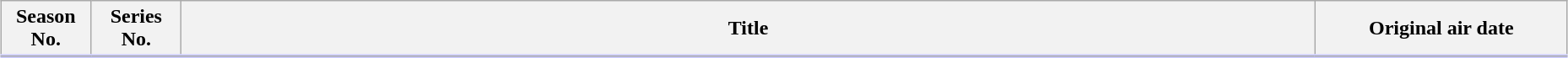<table class="wikitable" style="width:98%; margin:auto; background:#FFF;">
<tr style="border-bottom: 3px solid #CCF;">
<th style="width:4em;">Season No.</th>
<th style="width:4em;">Series No.</th>
<th>Title</th>
<th style="width:12em;">Original air date</th>
</tr>
<tr>
</tr>
</table>
